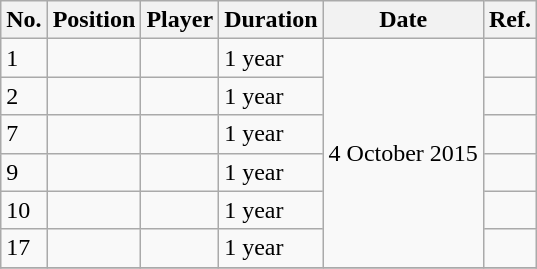<table class="wikitable">
<tr>
<th scope="col">No.</th>
<th scope="col">Position</th>
<th scope="col">Player</th>
<th scope="col">Duration</th>
<th scope="col">Date</th>
<th scope="col">Ref.</th>
</tr>
<tr>
<td>1</td>
<td></td>
<td align="left"></td>
<td>1 year</td>
<td rowspan="6">4 October 2015</td>
<td></td>
</tr>
<tr>
<td>2</td>
<td></td>
<td align="left"></td>
<td>1 year</td>
<td></td>
</tr>
<tr>
<td>7</td>
<td></td>
<td align="left"></td>
<td>1 year</td>
<td></td>
</tr>
<tr>
<td>9</td>
<td></td>
<td align="left"></td>
<td>1 year</td>
<td></td>
</tr>
<tr>
<td>10</td>
<td></td>
<td align="left"></td>
<td>1 year</td>
<td></td>
</tr>
<tr>
<td>17</td>
<td></td>
<td align="left"></td>
<td>1 year</td>
<td></td>
</tr>
<tr>
</tr>
</table>
